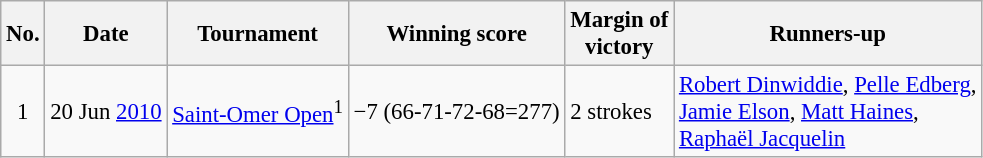<table class="wikitable" style="font-size:95%;">
<tr>
<th>No.</th>
<th>Date</th>
<th>Tournament</th>
<th>Winning score</th>
<th>Margin of<br>victory</th>
<th>Runners-up</th>
</tr>
<tr>
<td align=center>1</td>
<td>20 Jun <a href='#'>2010</a></td>
<td><a href='#'>Saint-Omer Open</a><sup>1</sup></td>
<td>−7 (66-71-72-68=277)</td>
<td>2 strokes</td>
<td> <a href='#'>Robert Dinwiddie</a>,  <a href='#'>Pelle Edberg</a>,<br> <a href='#'>Jamie Elson</a>,  <a href='#'>Matt Haines</a>,<br> <a href='#'>Raphaël Jacquelin</a></td>
</tr>
</table>
